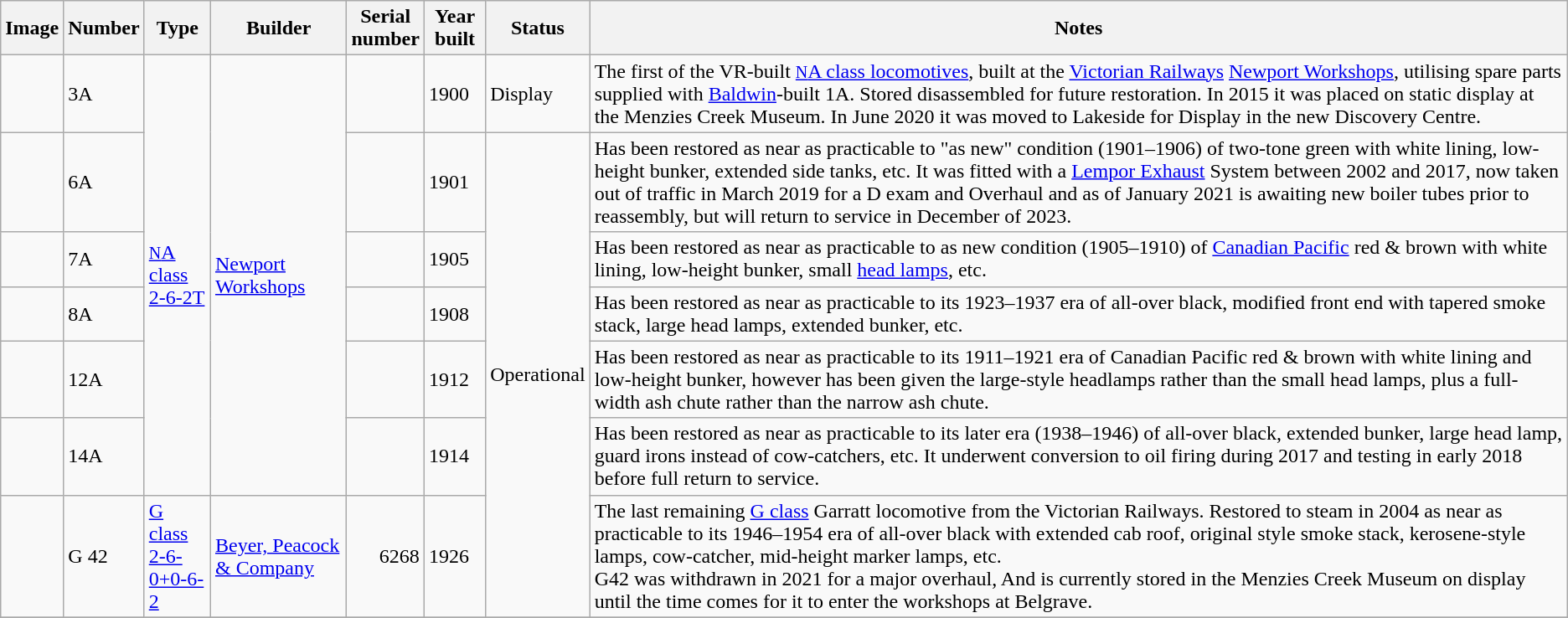<table class="wikitable sortable">
<tr>
<th>Image</th>
<th>Number</th>
<th>Type</th>
<th>Builder</th>
<th>Serial<br>number</th>
<th>Year built</th>
<th>Status</th>
<th>Notes</th>
</tr>
<tr>
<td></td>
<td>3A</td>
<td rowspan="6"><a href='#'><small>N</small>A class</a><br><a href='#'>2-6-2T</a></td>
<td rowspan="6"><a href='#'>Newport Workshops</a></td>
<td></td>
<td>1900</td>
<td>Display</td>
<td>The first of the VR-built <a href='#'><small>N</small>A class locomotives</a>, built at the <a href='#'>Victorian Railways</a> <a href='#'>Newport Workshops</a>, utilising spare parts supplied with <a href='#'>Baldwin</a>-built 1A. Stored disassembled for future restoration. In 2015 it was placed on static display at the Menzies Creek Museum. In June 2020 it was moved to Lakeside for Display in the new Discovery Centre.</td>
</tr>
<tr>
<td></td>
<td>6A</td>
<td></td>
<td>1901</td>
<td rowspan="6">Operational</td>
<td>Has been restored as near as practicable to "as new" condition (1901–1906) of two-tone green with white lining, low-height bunker, extended side tanks, etc. It was fitted with a <a href='#'>Lempor Exhaust</a> System between 2002 and 2017, now taken out of traffic in March 2019 for a D exam and Overhaul and as of January 2021 is awaiting new boiler tubes prior to reassembly, but will return to service in December of 2023.</td>
</tr>
<tr>
<td></td>
<td>7A</td>
<td></td>
<td>1905</td>
<td>Has been restored as near as practicable to as new condition (1905–1910) of <a href='#'>Canadian Pacific</a> red & brown with white lining, low-height bunker, small <a href='#'>head lamps</a>, etc.</td>
</tr>
<tr>
<td></td>
<td>8A</td>
<td></td>
<td>1908</td>
<td>Has been restored as near as practicable to its 1923–1937 era of all-over black, modified front end with tapered smoke stack, large head lamps, extended bunker, etc.</td>
</tr>
<tr>
<td></td>
<td>12A</td>
<td></td>
<td>1912</td>
<td>Has been restored as near as practicable to its 1911–1921 era of Canadian Pacific red & brown with white lining and low-height bunker, however has been given the large-style headlamps rather than the small head lamps, plus a full-width ash chute rather than the narrow ash chute.</td>
</tr>
<tr>
<td></td>
<td>14A</td>
<td></td>
<td>1914</td>
<td>Has been restored as near as practicable to its later era (1938–1946) of all-over black, extended bunker, large head lamp, guard irons instead of cow-catchers, etc. It underwent conversion to oil firing during 2017 and testing in early 2018 before full return to service.</td>
</tr>
<tr>
<td></td>
<td>G 42</td>
<td><a href='#'>G class</a><br><a href='#'>2-6-0+0-6-2</a></td>
<td><a href='#'>Beyer, Peacock & Company</a></td>
<td align=right>6268</td>
<td>1926</td>
<td>The last remaining <a href='#'>G class</a> Garratt locomotive from the Victorian Railways. Restored to steam in 2004 as near as practicable to its 1946–1954 era of all-over black with extended cab roof, original style smoke stack, kerosene-style lamps, cow-catcher, mid-height marker lamps, etc.<br>G42 was withdrawn in 2021 for a major overhaul, And is currently stored in the Menzies Creek Museum on display until the time comes for it to enter the workshops at Belgrave.</td>
</tr>
<tr>
</tr>
</table>
